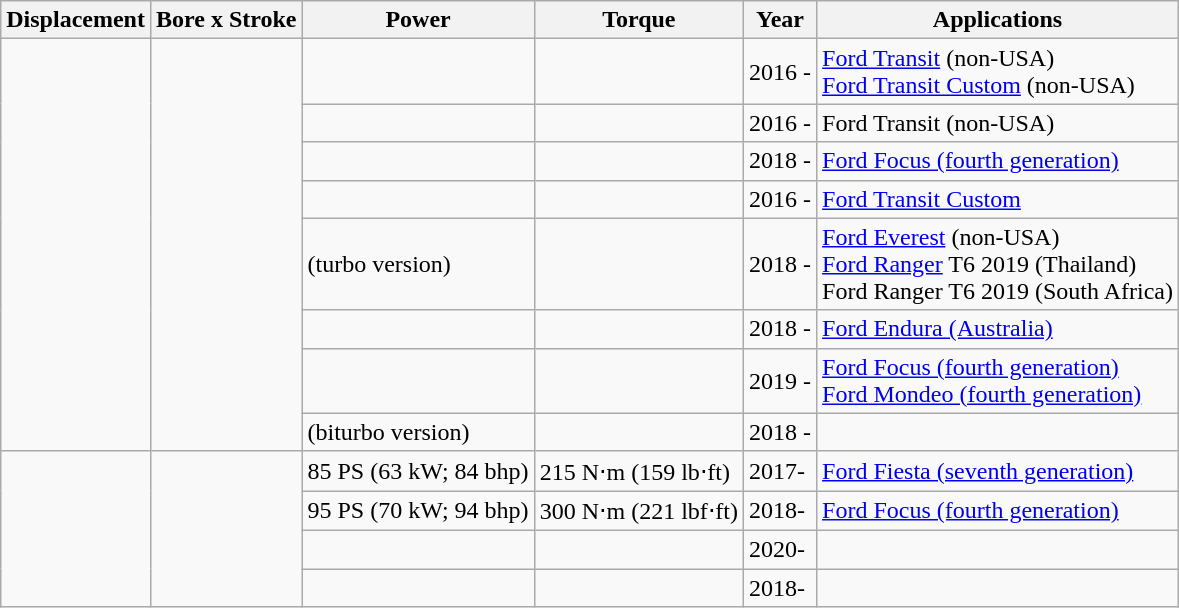<table class="wikitable">
<tr>
<th>Displacement</th>
<th>Bore x Stroke</th>
<th>Power</th>
<th>Torque</th>
<th>Year</th>
<th>Applications</th>
</tr>
<tr>
<td rowspan="8"></td>
<td rowspan="8"></td>
<td></td>
<td></td>
<td>2016 -</td>
<td><a href='#'>Ford Transit</a> (non-USA)<br><a href='#'>Ford Transit Custom</a> (non-USA)</td>
</tr>
<tr>
<td></td>
<td></td>
<td>2016 -</td>
<td>Ford Transit (non-USA)</td>
</tr>
<tr>
<td></td>
<td></td>
<td>2018 -</td>
<td><a href='#'>Ford Focus (fourth generation)</a></td>
</tr>
<tr>
<td></td>
<td></td>
<td>2016 -</td>
<td><a href='#'>Ford Transit Custom</a></td>
</tr>
<tr>
<td> (turbo version)</td>
<td></td>
<td>2018 -</td>
<td><a href='#'>Ford Everest</a> (non-USA)<br><a href='#'>Ford Ranger</a> T6 2019 (Thailand)<br>Ford Ranger T6 2019 (South Africa)</td>
</tr>
<tr>
<td></td>
<td></td>
<td>2018 -</td>
<td><a href='#'>Ford Endura (Australia)</a></td>
</tr>
<tr>
<td></td>
<td></td>
<td>2019 -</td>
<td><a href='#'>Ford Focus (fourth generation)</a><br><a href='#'>Ford Mondeo (fourth generation)</a></td>
</tr>
<tr>
<td> (biturbo version)</td>
<td></td>
<td>2018 -</td>
<td></td>
</tr>
<tr>
<td rowspan="4"></td>
<td rowspan="4"></td>
<td>85 PS (63 kW; 84 bhp)</td>
<td>215 N⋅m (159 lb⋅ft)</td>
<td>2017-</td>
<td><a href='#'>Ford Fiesta (seventh generation)</a></td>
</tr>
<tr>
<td>95 PS (70 kW; 94 bhp)</td>
<td>300 N⋅m (221 lbf⋅ft)</td>
<td>2018-</td>
<td><a href='#'>Ford Focus (fourth generation)</a></td>
</tr>
<tr>
<td></td>
<td></td>
<td>2020-</td>
<td></td>
</tr>
<tr>
<td></td>
<td></td>
<td>2018-</td>
<td></td>
</tr>
</table>
